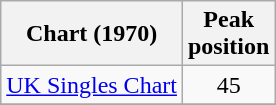<table class="wikitable">
<tr>
<th>Chart (1970)</th>
<th>Peak<br>position</th>
</tr>
<tr>
<td><a href='#'>UK Singles Chart</a></td>
<td style="text-align:center;">45</td>
</tr>
<tr>
</tr>
</table>
